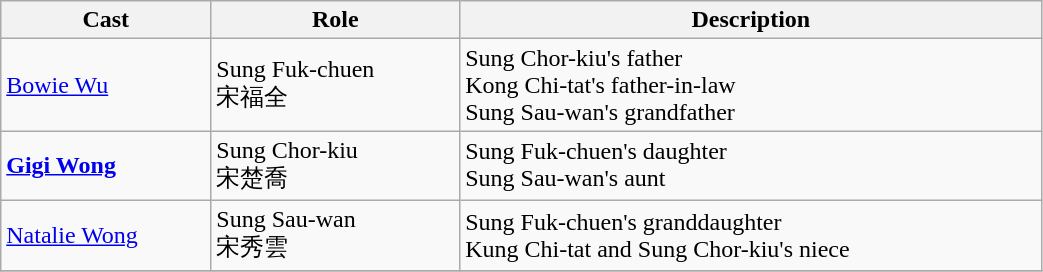<table class="wikitable" width="55%">
<tr>
<th>Cast</th>
<th>Role</th>
<th>Description</th>
</tr>
<tr>
<td><a href='#'>Bowie Wu</a></td>
<td>Sung Fuk-chuen<br>宋福全</td>
<td>Sung Chor-kiu's father<br>Kong Chi-tat's father-in-law<br>Sung Sau-wan's grandfather</td>
</tr>
<tr>
<td><strong><a href='#'>Gigi Wong</a></strong></td>
<td>Sung Chor-kiu<br>宋楚喬</td>
<td>Sung Fuk-chuen's daughter<br>Sung Sau-wan's aunt</td>
</tr>
<tr>
<td><a href='#'>Natalie Wong</a></td>
<td>Sung Sau-wan<br>宋秀雲</td>
<td>Sung Fuk-chuen's granddaughter<br>Kung Chi-tat and Sung Chor-kiu's niece</td>
</tr>
<tr>
</tr>
</table>
